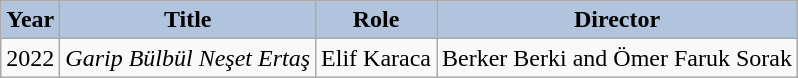<table class="wikitable">
<tr>
<th style="background:#B0C4DE;">Year</th>
<th style="background:#B0C4DE;">Title</th>
<th style="background:#B0C4DE;">Role</th>
<th style="background:#B0C4DE;">Director</th>
</tr>
<tr>
<td>2022</td>
<td><em>Garip Bülbül Neşet Ertaş</em></td>
<td>Elif Karaca</td>
<td>Berker Berki and Ömer Faruk Sorak</td>
</tr>
</table>
